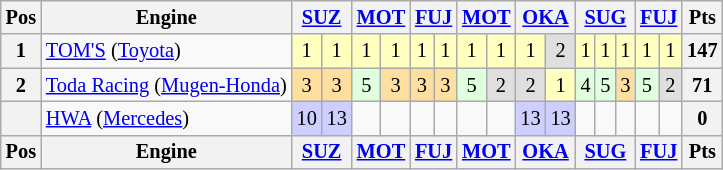<table class="wikitable" style="font-size: 85%; text-align:center">
<tr valign="top">
<th valign="middle">Pos</th>
<th valign="middle">Engine</th>
<th colspan=2><a href='#'>SUZ</a></th>
<th colspan=2><a href='#'>MOT</a></th>
<th colspan=2><a href='#'>FUJ</a></th>
<th colspan=2><a href='#'>MOT</a></th>
<th colspan=2><a href='#'>OKA</a></th>
<th colspan=3><a href='#'>SUG</a></th>
<th colspan=2><a href='#'>FUJ</a></th>
<th valign="middle">Pts</th>
</tr>
<tr>
<th>1</th>
<td align=left><a href='#'>TOM'S</a> (<a href='#'>Toyota</a>)</td>
<td style="background:#FFFFBF;">1</td>
<td style="background:#FFFFBF;">1</td>
<td style="background:#FFFFBF;">1</td>
<td style="background:#FFFFBF;">1</td>
<td style="background:#FFFFBF;">1</td>
<td style="background:#FFFFBF;">1</td>
<td style="background:#FFFFBF;">1</td>
<td style="background:#FFFFBF;">1</td>
<td style="background:#FFFFBF;">1</td>
<td style="background:#DFDFDF;">2</td>
<td style="background:#FFFFBF;">1</td>
<td style="background:#FFFFBF;">1</td>
<td style="background:#FFFFBF;">1</td>
<td style="background:#FFFFBF;">1</td>
<td style="background:#FFFFBF;">1</td>
<th>147</th>
</tr>
<tr>
<th>2</th>
<td align=left><a href='#'>Toda Racing</a> (<a href='#'>Mugen-Honda</a>)</td>
<td style="background:#FFDF9F;">3</td>
<td style="background:#FFDF9F;">3</td>
<td style="background:#DFFFDF;">5</td>
<td style="background:#FFDF9F;">3</td>
<td style="background:#FFDF9F;">3</td>
<td style="background:#FFDF9F;">3</td>
<td style="background:#DFFFDF;">5</td>
<td style="background:#DFDFDF;">2</td>
<td style="background:#DFDFDF;">2</td>
<td style="background:#FFFFBF;">1</td>
<td style="background:#DFFFDF;">4</td>
<td style="background:#DFFFDF;">5</td>
<td style="background:#FFDF9F;">3</td>
<td style="background:#DFFFDF;">5</td>
<td style="background:#DFDFDF;">2</td>
<th>71</th>
</tr>
<tr>
<th></th>
<td align=left><a href='#'>HWA</a> (<a href='#'>Mercedes</a>)</td>
<td style="background:#CFCFFF;">10</td>
<td style="background:#CFCFFF;">13</td>
<td></td>
<td></td>
<td></td>
<td></td>
<td></td>
<td></td>
<td style="background:#CFCFFF;">13</td>
<td style="background:#CFCFFF;">13</td>
<td></td>
<td></td>
<td></td>
<td></td>
<td></td>
<th>0</th>
</tr>
<tr valign="top">
<th valign="middle">Pos</th>
<th valign="middle">Engine</th>
<th colspan=2><a href='#'>SUZ</a></th>
<th colspan=2><a href='#'>MOT</a></th>
<th colspan=2><a href='#'>FUJ</a></th>
<th colspan=2><a href='#'>MOT</a></th>
<th colspan=2><a href='#'>OKA</a></th>
<th colspan=3><a href='#'>SUG</a></th>
<th colspan=2><a href='#'>FUJ</a></th>
<th valign="middle">Pts</th>
</tr>
</table>
